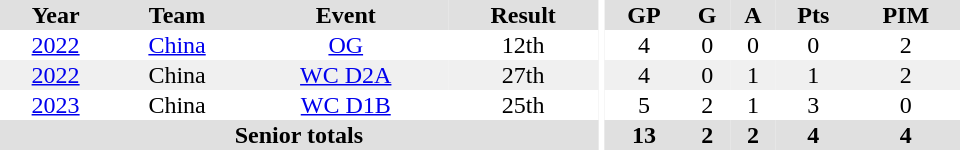<table border="0" cellpadding="1" cellspacing="0" ID="Table3" style="text-align:center; width:40em">
<tr ALIGN="center" bgcolor="#e0e0e0">
<th>Year</th>
<th>Team</th>
<th>Event</th>
<th>Result</th>
<th rowspan="99" bgcolor="#ffffff"></th>
<th>GP</th>
<th>G</th>
<th>A</th>
<th>Pts</th>
<th>PIM</th>
</tr>
<tr>
<td><a href='#'>2022</a></td>
<td><a href='#'>China</a></td>
<td><a href='#'>OG</a></td>
<td>12th</td>
<td>4</td>
<td>0</td>
<td>0</td>
<td>0</td>
<td>2</td>
</tr>
<tr bgcolor="#f0f0f0">
<td><a href='#'>2022</a></td>
<td>China</td>
<td><a href='#'>WC D2A</a></td>
<td>27th</td>
<td>4</td>
<td>0</td>
<td>1</td>
<td>1</td>
<td>2</td>
</tr>
<tr>
<td><a href='#'>2023</a></td>
<td>China</td>
<td><a href='#'>WC D1B</a></td>
<td>25th</td>
<td>5</td>
<td>2</td>
<td>1</td>
<td>3</td>
<td>0</td>
</tr>
<tr bgcolor="#e0e0e0">
<th colspan="4">Senior totals</th>
<th>13</th>
<th>2</th>
<th>2</th>
<th>4</th>
<th>4</th>
</tr>
</table>
